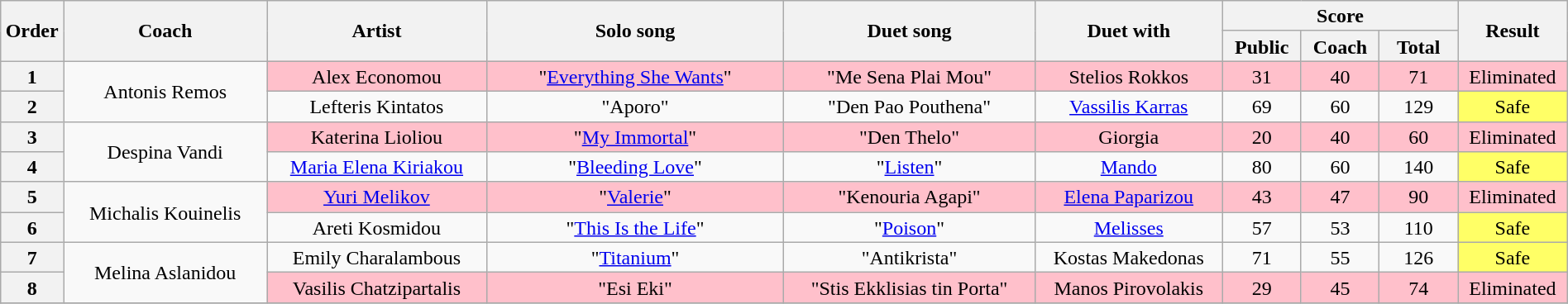<table class="wikitable" style="text-align:center; line-height:17px; width:100%;">
<tr>
<th rowspan="2" width="04%">Order</th>
<th rowspan="2" width="13%">Coach</th>
<th rowspan="2" width="14%">Artist</th>
<th rowspan="2" width="19%">Solo song</th>
<th rowspan="2" width="16%">Duet song</th>
<th rowspan="2" width="12%">Duet with</th>
<th colspan="3" width="14%">Score</th>
<th rowspan="2" width="08%">Result</th>
</tr>
<tr>
<th width="05%">Public</th>
<th width="05%">Coach</th>
<th width="05%">Total</th>
</tr>
<tr>
<th>1</th>
<td rowspan="2">Antonis Remos</td>
<td style="background:pink;">Alex Economou</td>
<td style="background:pink;">"<a href='#'>Everything She Wants</a>"</td>
<td style="background:pink;">"Me Sena Plai Mou"</td>
<td style="background:pink;">Stelios Rokkos</td>
<td style="background:pink;">31</td>
<td style="background:pink;">40</td>
<td style="background:pink;">71</td>
<td style="background:pink;">Eliminated</td>
</tr>
<tr>
<th>2</th>
<td>Lefteris Kintatos</td>
<td>"Aporo"</td>
<td>"Den Pao Pouthena"</td>
<td><a href='#'>Vassilis Karras</a></td>
<td>69</td>
<td>60</td>
<td>129</td>
<td style="background:#FFFF66">Safe</td>
</tr>
<tr>
<th>3</th>
<td rowspan="2">Despina Vandi</td>
<td style="background:pink;">Katerina Lioliou</td>
<td style="background:pink;">"<a href='#'>My Immortal</a>"</td>
<td style="background:pink;">"Den Thelo"</td>
<td style="background:pink;">Giorgia</td>
<td style="background:pink;">20</td>
<td style="background:pink;">40</td>
<td style="background:pink;">60</td>
<td style="background:pink;">Eliminated</td>
</tr>
<tr>
<th>4</th>
<td><a href='#'>Maria Elena Kiriakou</a></td>
<td>"<a href='#'>Bleeding Love</a>"</td>
<td>"<a href='#'>Listen</a>"</td>
<td><a href='#'>Mando</a></td>
<td>80</td>
<td>60</td>
<td>140</td>
<td style="background:#FFFF66">Safe</td>
</tr>
<tr>
<th>5</th>
<td rowspan="2">Michalis Kouinelis</td>
<td style="background:pink;"><a href='#'>Yuri Melikov</a></td>
<td style="background:pink;">"<a href='#'>Valerie</a>"</td>
<td style="background:pink;">"Kenouria Agapi"</td>
<td style="background:pink;"><a href='#'>Elena Paparizou</a></td>
<td style="background:pink;">43</td>
<td style="background:pink;">47</td>
<td style="background:pink;">90</td>
<td style="background:pink;">Eliminated</td>
</tr>
<tr>
<th>6</th>
<td>Areti Kosmidou</td>
<td>"<a href='#'>This Is the Life</a>"</td>
<td>"<a href='#'>Poison</a>"</td>
<td><a href='#'>Melisses</a></td>
<td>57</td>
<td>53</td>
<td>110</td>
<td style="background:#FFFF66">Safe</td>
</tr>
<tr>
<th>7</th>
<td rowspan="2">Melina Aslanidou</td>
<td>Emily Charalambous</td>
<td>"<a href='#'>Titanium</a>"</td>
<td>"Antikrista"</td>
<td>Kostas Makedonas</td>
<td>71</td>
<td>55</td>
<td>126</td>
<td style="background:#FFFF66">Safe</td>
</tr>
<tr>
<th>8</th>
<td style="background:pink;">Vasilis Chatzipartalis</td>
<td style="background:pink;">"Esi Eki"</td>
<td style="background:pink;">"Stis Ekklisias tin Porta"</td>
<td style="background:pink;">Manos Pirovolakis</td>
<td style="background:pink;">29</td>
<td style="background:pink;">45</td>
<td style="background:pink;">74</td>
<td style="background:pink;">Eliminated</td>
</tr>
<tr>
</tr>
</table>
